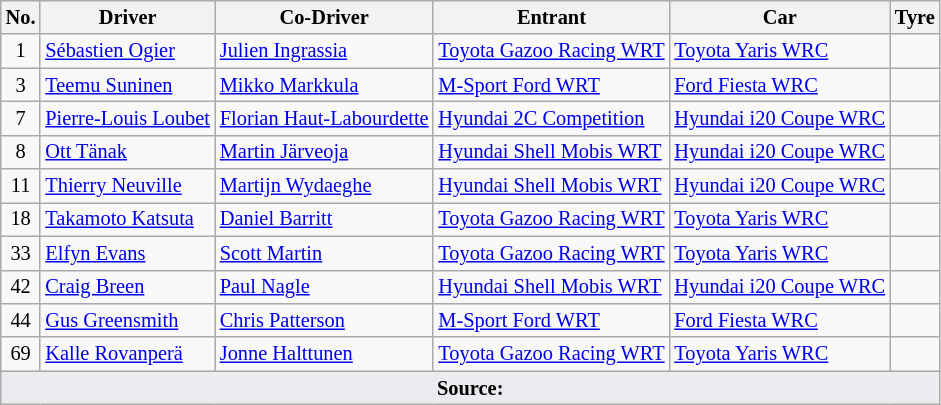<table class="wikitable" style="font-size: 85%;">
<tr>
<th>No.</th>
<th>Driver</th>
<th>Co-Driver</th>
<th>Entrant</th>
<th>Car</th>
<th>Tyre</th>
</tr>
<tr>
<td align="center">1</td>
<td> <a href='#'>Sébastien Ogier</a></td>
<td> <a href='#'>Julien Ingrassia</a></td>
<td> <a href='#'>Toyota Gazoo Racing WRT</a></td>
<td><a href='#'>Toyota Yaris WRC</a></td>
<td align="center"></td>
</tr>
<tr>
<td align="center">3</td>
<td> <a href='#'>Teemu Suninen</a></td>
<td> <a href='#'>Mikko Markkula</a></td>
<td> <a href='#'>M-Sport Ford WRT</a></td>
<td><a href='#'>Ford Fiesta WRC</a></td>
<td align="center"></td>
</tr>
<tr>
<td align="center">7</td>
<td nowrap> <a href='#'>Pierre-Louis Loubet</a></td>
<td> <a href='#'>Florian Haut-Labourdette</a></td>
<td> <a href='#'>Hyundai 2C Competition</a></td>
<td nowrap><a href='#'>Hyundai i20 Coupe WRC</a></td>
<td align="center"></td>
</tr>
<tr>
<td align="center">8</td>
<td> <a href='#'>Ott Tänak</a></td>
<td> <a href='#'>Martin Järveoja</a></td>
<td> <a href='#'>Hyundai Shell Mobis WRT</a></td>
<td nowrap><a href='#'>Hyundai i20 Coupe WRC</a></td>
<td align="center"></td>
</tr>
<tr>
<td align="center">11</td>
<td> <a href='#'>Thierry Neuville</a></td>
<td> <a href='#'>Martijn Wydaeghe</a></td>
<td> <a href='#'>Hyundai Shell Mobis WRT</a></td>
<td><a href='#'>Hyundai i20 Coupe WRC</a></td>
<td align="center"></td>
</tr>
<tr>
<td align="center">18</td>
<td nowrap> <a href='#'>Takamoto Katsuta</a></td>
<td> <a href='#'>Daniel Barritt</a></td>
<td nowrap> <a href='#'>Toyota Gazoo Racing WRT</a></td>
<td><a href='#'>Toyota Yaris WRC</a></td>
<td align="center"></td>
</tr>
<tr>
<td align="center">33</td>
<td> <a href='#'>Elfyn Evans</a></td>
<td> <a href='#'>Scott Martin</a></td>
<td> <a href='#'>Toyota Gazoo Racing WRT</a></td>
<td><a href='#'>Toyota Yaris WRC</a></td>
<td align="center"></td>
</tr>
<tr>
<td align="center">42</td>
<td> <a href='#'>Craig Breen</a></td>
<td> <a href='#'>Paul Nagle</a></td>
<td> <a href='#'>Hyundai Shell Mobis WRT</a></td>
<td><a href='#'>Hyundai i20 Coupe WRC</a></td>
<td align="center"></td>
</tr>
<tr>
<td align="center">44</td>
<td> <a href='#'>Gus Greensmith</a></td>
<td> <a href='#'>Chris Patterson</a></td>
<td> <a href='#'>M-Sport Ford WRT</a></td>
<td><a href='#'>Ford Fiesta WRC</a></td>
<td align="center"></td>
</tr>
<tr>
<td align="center">69</td>
<td> <a href='#'>Kalle Rovanperä</a></td>
<td nowrap> <a href='#'>Jonne Halttunen</a></td>
<td> <a href='#'>Toyota Gazoo Racing WRT</a></td>
<td><a href='#'>Toyota Yaris WRC</a></td>
<td align="center"></td>
</tr>
<tr>
<td colspan="6" style="background-color:#EAECF0;text-align:center"><strong>Source:</strong></td>
</tr>
</table>
